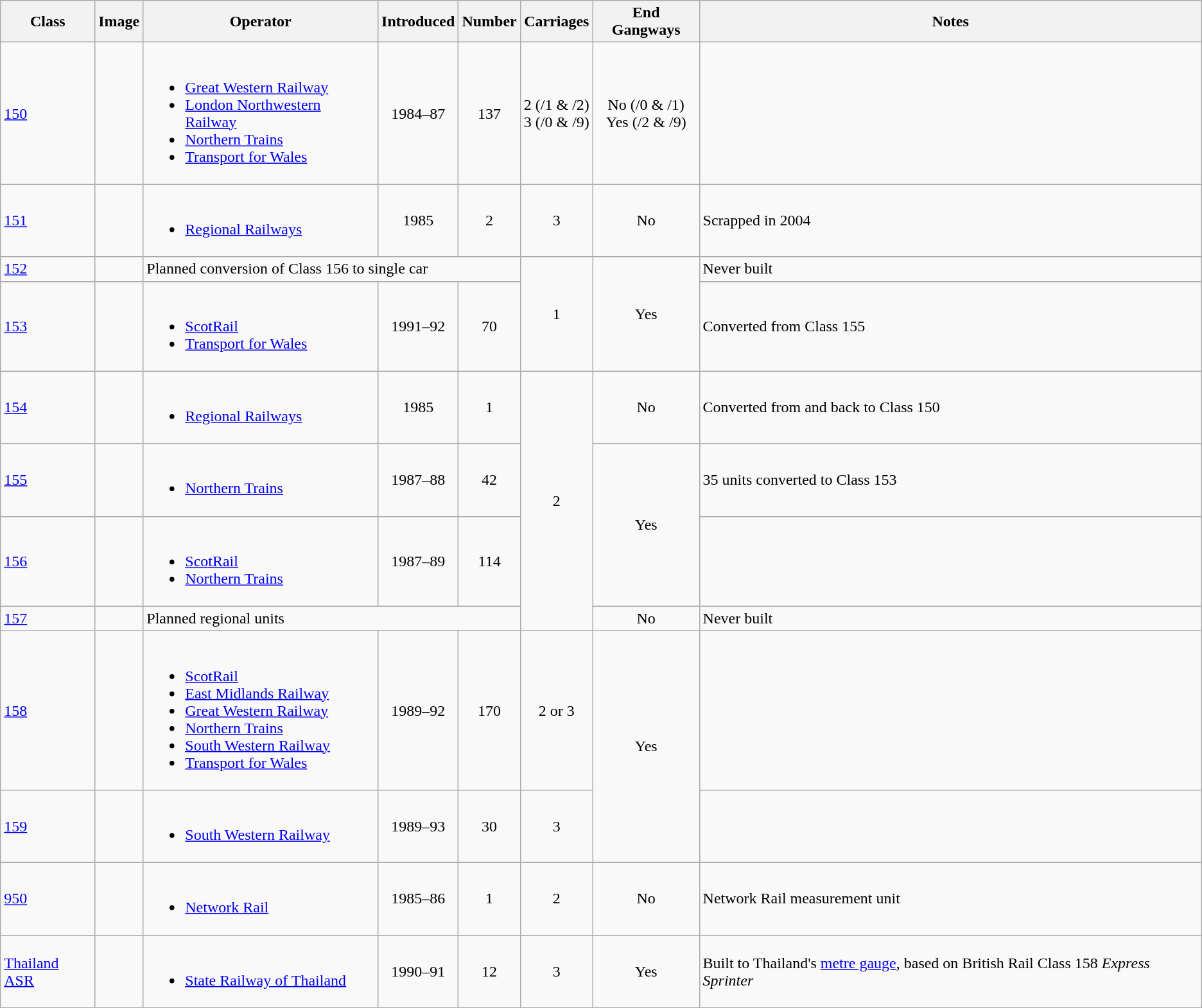<table class="wikitable">
<tr>
<th>Class</th>
<th>Image</th>
<th>Operator</th>
<th>Introduced</th>
<th>Number</th>
<th>Carriages</th>
<th>End Gangways</th>
<th>Notes</th>
</tr>
<tr>
<td><a href='#'>150</a></td>
<td></td>
<td><br><ul><li><a href='#'>Great Western Railway</a></li><li><a href='#'>London Northwestern Railway</a></li><li><a href='#'>Northern Trains</a></li><li><a href='#'>Transport for Wales</a></li></ul></td>
<td align=center>1984–87</td>
<td align=center>137</td>
<td align=center>2 (/1 & /2)<br>3 (/0 & /9)</td>
<td align=center>No (/0 & /1)<br>Yes (/2 & /9)</td>
<td></td>
</tr>
<tr>
<td><a href='#'>151</a></td>
<td></td>
<td><br><ul><li><a href='#'>Regional Railways</a></li></ul></td>
<td align=center>1985</td>
<td align=center>2</td>
<td align=center>3</td>
<td align=center>No</td>
<td>Scrapped in 2004</td>
</tr>
<tr>
<td><a href='#'>152</a></td>
<td align=center></td>
<td colspan=3>Planned conversion of Class 156 to single car</td>
<td rowspan="2"align=center>1</td>
<td rowspan="2"align=center>Yes</td>
<td>Never built</td>
</tr>
<tr>
<td><a href='#'>153</a></td>
<td></td>
<td><br><ul><li><a href='#'>ScotRail</a></li><li><a href='#'>Transport for Wales</a></li></ul></td>
<td align=center>1991–92</td>
<td align=center>70</td>
<td>Converted from Class 155</td>
</tr>
<tr>
<td><a href='#'>154</a></td>
<td></td>
<td><br><ul><li><a href='#'>Regional Railways</a></li></ul></td>
<td align=center>1985</td>
<td align=center>1</td>
<td rowspan="4"align=center>2</td>
<td align=center>No</td>
<td>Converted from and back to Class 150</td>
</tr>
<tr>
<td><a href='#'>155</a></td>
<td></td>
<td><br><ul><li><a href='#'>Northern Trains</a></li></ul></td>
<td align=center>1987–88</td>
<td align=center>42</td>
<td rowspan="2"align=center>Yes</td>
<td>35 units converted to Class 153</td>
</tr>
<tr>
<td><a href='#'>156</a></td>
<td></td>
<td><br><ul><li><a href='#'>ScotRail</a></li><li><a href='#'>Northern Trains</a></li></ul></td>
<td align=center>1987–89</td>
<td align=center>114</td>
<td></td>
</tr>
<tr>
<td><a href='#'>157</a></td>
<td></td>
<td colspan=3>Planned regional units</td>
<td align=center>No</td>
<td>Never built</td>
</tr>
<tr>
<td><a href='#'>158</a></td>
<td></td>
<td><br><ul><li><a href='#'>ScotRail</a></li><li><a href='#'>East Midlands Railway</a></li><li><a href='#'>Great Western Railway</a></li><li><a href='#'>Northern Trains</a></li><li><a href='#'>South Western Railway</a></li><li><a href='#'>Transport for Wales</a></li></ul></td>
<td align=center>1989–92</td>
<td align=center>170</td>
<td align=center>2 or 3</td>
<td rowspan="2"align=center>Yes</td>
<td></td>
</tr>
<tr>
<td><a href='#'>159</a></td>
<td></td>
<td><br><ul><li><a href='#'>South Western Railway</a></li></ul></td>
<td align=center>1989–93</td>
<td align=center>30</td>
<td align=center>3</td>
<td></td>
</tr>
<tr>
<td><a href='#'>950</a></td>
<td></td>
<td><br><ul><li><a href='#'>Network Rail</a></li></ul></td>
<td align=center>1985–86</td>
<td align=center>1</td>
<td align=center>2</td>
<td align=center>No</td>
<td>Network Rail measurement unit</td>
</tr>
<tr>
<td><a href='#'>Thailand ASR</a></td>
<td></td>
<td><br><ul><li><a href='#'>State Railway of Thailand</a></li></ul></td>
<td align=center>1990–91</td>
<td align=center>12</td>
<td align=center>3</td>
<td align=center>Yes</td>
<td>Built to Thailand's <a href='#'>metre gauge</a>, based on British Rail Class 158 <em>Express Sprinter</em></td>
</tr>
</table>
